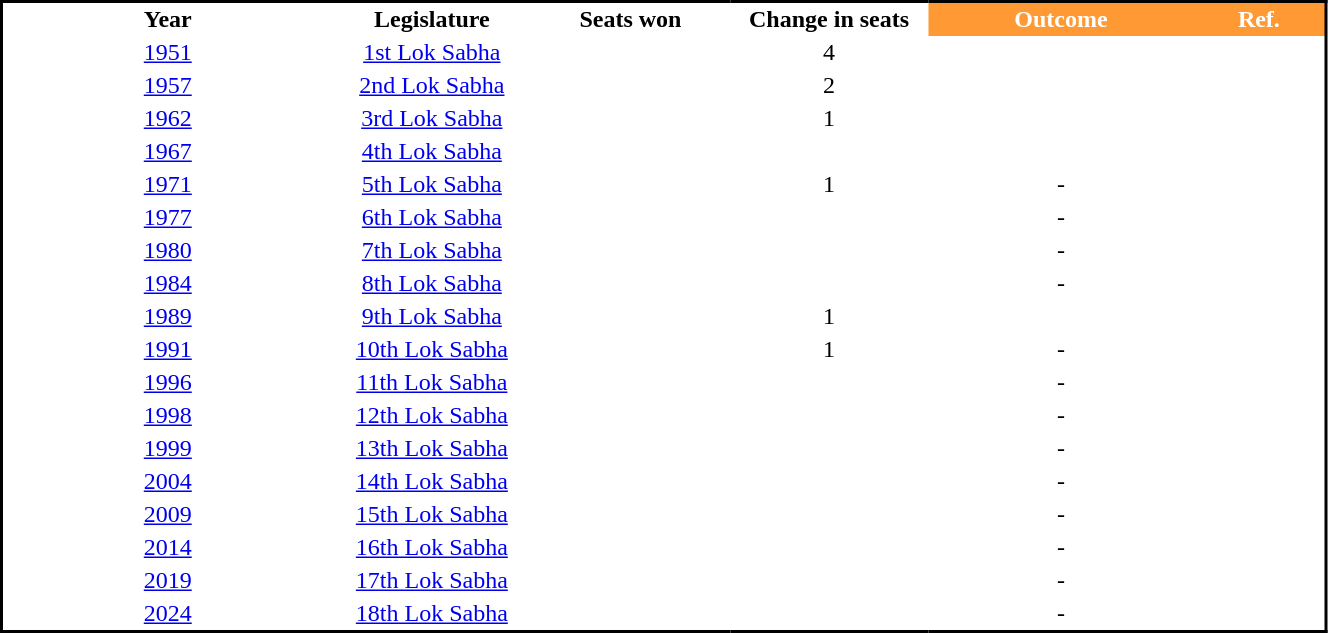<table class="sortable" cellspacing="0" cellpadding="2" style="border-collapse: collapse; border: 2px #000000 solid; font-size: x-big; width:70%; border:1">
<tr>
<th style="width:25%;" Style="background-color:#FF9933; color:white">Year</th>
<th style="width:15%;" style="background-color:#FF9933; color:white">Legislature</th>
<th style="width:15%;" style="background-color:#FF9933; color:white">Seats won</th>
<th style="width:15%;" style="background-color:#FF9933; color:white">Change in seats</th>
<th style="background-color:#FF9933; color:white">Outcome</th>
<th class="unsortable"  style="background-color:#FF9933; color:white">Ref.</th>
</tr>
<tr style="text-align:center;">
<td><a href='#'>1951</a></td>
<td><a href='#'>1st Lok Sabha</a></td>
<td></td>
<td> 4</td>
<td></td>
<td></td>
</tr>
<tr style="text-align:center;">
<td><a href='#'>1957</a></td>
<td><a href='#'>2nd Lok Sabha</a></td>
<td></td>
<td> 2</td>
<td></td>
<td></td>
</tr>
<tr style="text-align:center;">
<td><a href='#'>1962</a></td>
<td><a href='#'>3rd Lok Sabha</a></td>
<td></td>
<td> 1</td>
<td></td>
<td></td>
</tr>
<tr style="text-align:center;">
<td><a href='#'>1967</a></td>
<td><a href='#'>4th Lok Sabha</a></td>
<td></td>
<td></td>
<td></td>
<td></td>
</tr>
<tr style="text-align:center;">
<td><a href='#'>1971</a></td>
<td><a href='#'>5th Lok Sabha</a></td>
<td></td>
<td> 1</td>
<td>-</td>
<td></td>
</tr>
<tr style="text-align:center;">
<td><a href='#'>1977</a></td>
<td><a href='#'>6th Lok Sabha</a></td>
<td></td>
<td></td>
<td>-</td>
<td></td>
</tr>
<tr style="text-align:center;">
<td><a href='#'>1980</a></td>
<td><a href='#'>7th Lok Sabha</a></td>
<td></td>
<td></td>
<td>-</td>
<td></td>
</tr>
<tr style="text-align:center;">
<td><a href='#'>1984</a></td>
<td><a href='#'>8th Lok Sabha</a></td>
<td></td>
<td></td>
<td>-</td>
<td></td>
</tr>
<tr style="text-align:center;">
<td><a href='#'>1989</a></td>
<td><a href='#'>9th Lok Sabha</a></td>
<td></td>
<td> 1</td>
<td></td>
<td></td>
</tr>
<tr style="text-align:center;">
<td><a href='#'>1991</a></td>
<td><a href='#'>10th Lok Sabha</a></td>
<td></td>
<td> 1</td>
<td>-</td>
<td></td>
</tr>
<tr style="text-align:center;">
<td><a href='#'>1996</a></td>
<td><a href='#'>11th Lok Sabha</a></td>
<td></td>
<td></td>
<td>-</td>
<td></td>
</tr>
<tr style="text-align:center;">
<td><a href='#'>1998</a></td>
<td><a href='#'>12th Lok Sabha</a></td>
<td></td>
<td></td>
<td>-</td>
<td></td>
</tr>
<tr style="text-align:center;">
<td><a href='#'>1999</a></td>
<td><a href='#'>13th Lok Sabha</a></td>
<td></td>
<td></td>
<td>-</td>
<td></td>
</tr>
<tr style="text-align:center;">
<td><a href='#'>2004</a></td>
<td><a href='#'>14th Lok Sabha</a></td>
<td></td>
<td></td>
<td>-</td>
<td></td>
</tr>
<tr style="text-align:center;">
<td><a href='#'>2009</a></td>
<td><a href='#'>15th Lok Sabha</a></td>
<td></td>
<td></td>
<td>-</td>
<td></td>
</tr>
<tr style="text-align:center;">
<td><a href='#'>2014</a></td>
<td><a href='#'>16th Lok Sabha</a></td>
<td></td>
<td></td>
<td>-</td>
<td></td>
</tr>
<tr style="text-align:center;">
<td><a href='#'>2019</a></td>
<td><a href='#'>17th Lok Sabha</a></td>
<td></td>
<td></td>
<td>-</td>
<td></td>
</tr>
<tr style="text-align:center;">
<td><a href='#'>2024</a></td>
<td><a href='#'>18th Lok Sabha</a></td>
<td></td>
<td></td>
<td>-</td>
<td></td>
</tr>
</table>
